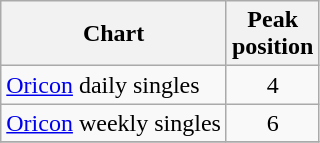<table class="wikitable">
<tr>
<th>Chart</th>
<th>Peak<br>position</th>
</tr>
<tr>
<td><a href='#'>Oricon</a> daily singles</td>
<td align="center">4</td>
</tr>
<tr>
<td><a href='#'>Oricon</a> weekly singles</td>
<td align="center">6</td>
</tr>
<tr>
</tr>
</table>
